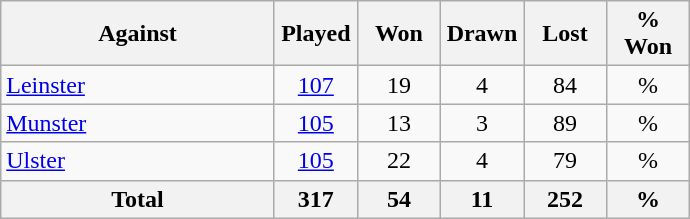<table class = "wikitable sortable" style="text-align:center">
<tr>
<th width=175>Against</th>
<th width=48>Played</th>
<th width=48>Won</th>
<th width=48>Drawn</th>
<th width=48>Lost</th>
<th width=48>% Won</th>
</tr>
<tr>
<td style="text-align:left"> <a href='#'>Leinster</a></td>
<td><a href='#'>107</a></td>
<td>19</td>
<td>4</td>
<td>84</td>
<td>%</td>
</tr>
<tr>
<td style="text-align:left"> <a href='#'>Munster</a></td>
<td><a href='#'>105</a></td>
<td>13</td>
<td>3</td>
<td>89</td>
<td>%</td>
</tr>
<tr>
<td style="text-align:left"> <a href='#'>Ulster</a></td>
<td><a href='#'>105</a></td>
<td>22</td>
<td>4</td>
<td>79</td>
<td>%</td>
</tr>
<tr class="sortbottom">
<th>Total</th>
<th>317</th>
<th>54</th>
<th>11</th>
<th>252</th>
<th>%</th>
</tr>
</table>
